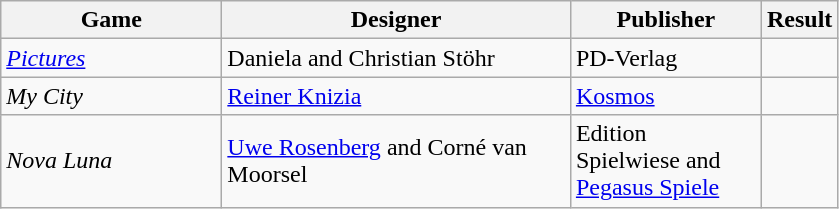<table class="wikitable">
<tr>
<th style="width:140px;">Game</th>
<th style="width:225px;">Designer</th>
<th style="width:120px;">Publisher</th>
<th>Result</th>
</tr>
<tr>
<td><em><a href='#'>Pictures</a></em></td>
<td>Daniela and Christian Stöhr</td>
<td>PD-Verlag</td>
<td></td>
</tr>
<tr>
<td><em>My City</em></td>
<td><a href='#'>Reiner Knizia</a></td>
<td><a href='#'>Kosmos</a></td>
<td></td>
</tr>
<tr>
<td><em>Nova Luna</em></td>
<td><a href='#'>Uwe Rosenberg</a> and Corné van Moorsel</td>
<td>Edition Spielwiese and <a href='#'>Pegasus Spiele</a></td>
<td></td>
</tr>
</table>
